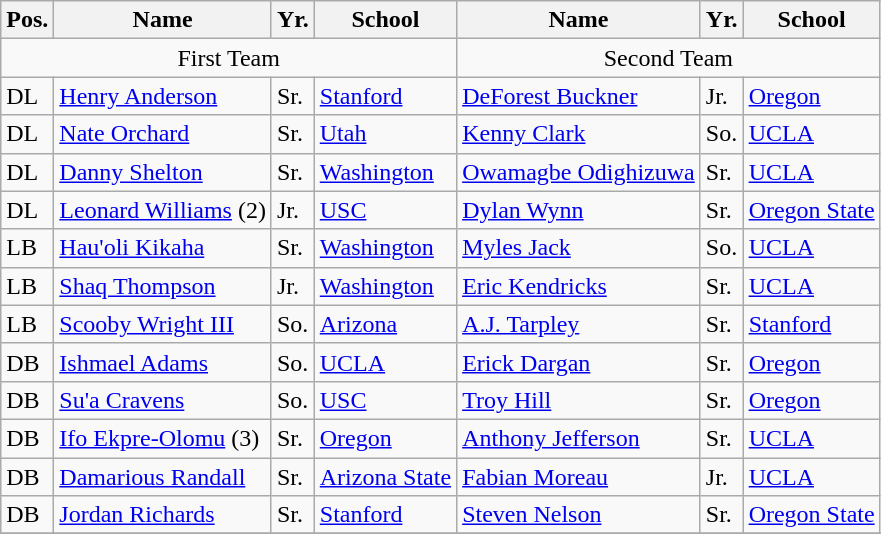<table class="wikitable">
<tr>
<th>Pos.</th>
<th>Name</th>
<th>Yr.</th>
<th>School</th>
<th>Name</th>
<th>Yr.</th>
<th>School</th>
</tr>
<tr>
<td colspan="4" style="text-align:center;">First Team</td>
<td colspan="4" style="text-align:center;">Second Team</td>
</tr>
<tr>
<td>DL</td>
<td><a href='#'>Henry Anderson</a></td>
<td>Sr.</td>
<td><a href='#'>Stanford</a></td>
<td><a href='#'>DeForest Buckner</a></td>
<td>Jr.</td>
<td><a href='#'>Oregon</a></td>
</tr>
<tr>
<td>DL</td>
<td><a href='#'>Nate Orchard</a></td>
<td>Sr.</td>
<td><a href='#'>Utah</a></td>
<td><a href='#'>Kenny Clark</a></td>
<td>So.</td>
<td><a href='#'>UCLA</a></td>
</tr>
<tr>
<td>DL</td>
<td><a href='#'>Danny Shelton</a></td>
<td>Sr.</td>
<td><a href='#'>Washington</a></td>
<td><a href='#'>Owamagbe Odighizuwa</a></td>
<td>Sr.</td>
<td><a href='#'>UCLA</a></td>
</tr>
<tr>
<td>DL</td>
<td><a href='#'>Leonard Williams</a> (2)</td>
<td>Jr.</td>
<td><a href='#'>USC</a></td>
<td><a href='#'>Dylan Wynn</a></td>
<td>Sr.</td>
<td><a href='#'>Oregon State</a></td>
</tr>
<tr>
<td>LB</td>
<td><a href='#'>Hau'oli Kikaha</a></td>
<td>Sr.</td>
<td><a href='#'>Washington</a></td>
<td><a href='#'>Myles Jack</a></td>
<td>So.</td>
<td><a href='#'>UCLA</a></td>
</tr>
<tr>
<td>LB</td>
<td><a href='#'>Shaq Thompson</a></td>
<td>Jr.</td>
<td><a href='#'>Washington</a></td>
<td><a href='#'>Eric Kendricks</a></td>
<td>Sr.</td>
<td><a href='#'>UCLA</a></td>
</tr>
<tr>
<td>LB</td>
<td><a href='#'>Scooby Wright III</a></td>
<td>So.</td>
<td><a href='#'>Arizona</a></td>
<td><a href='#'>A.J. Tarpley</a></td>
<td>Sr.</td>
<td><a href='#'>Stanford</a></td>
</tr>
<tr>
<td>DB</td>
<td><a href='#'>Ishmael Adams</a></td>
<td>So.</td>
<td><a href='#'>UCLA</a></td>
<td><a href='#'>Erick Dargan</a></td>
<td>Sr.</td>
<td><a href='#'>Oregon</a></td>
</tr>
<tr>
<td>DB</td>
<td><a href='#'>Su'a Cravens</a></td>
<td>So.</td>
<td><a href='#'>USC</a></td>
<td><a href='#'>Troy Hill</a></td>
<td>Sr.</td>
<td><a href='#'>Oregon</a></td>
</tr>
<tr>
<td>DB</td>
<td><a href='#'>Ifo Ekpre-Olomu</a> (3)</td>
<td>Sr.</td>
<td><a href='#'>Oregon</a></td>
<td><a href='#'>Anthony Jefferson</a></td>
<td>Sr.</td>
<td><a href='#'>UCLA</a></td>
</tr>
<tr>
<td>DB</td>
<td><a href='#'>Damarious Randall</a></td>
<td>Sr.</td>
<td><a href='#'>Arizona State</a></td>
<td><a href='#'>Fabian Moreau</a></td>
<td>Jr.</td>
<td><a href='#'>UCLA</a></td>
</tr>
<tr>
<td>DB</td>
<td><a href='#'>Jordan Richards</a></td>
<td>Sr.</td>
<td><a href='#'>Stanford</a></td>
<td><a href='#'>Steven Nelson</a></td>
<td>Sr.</td>
<td><a href='#'>Oregon State</a></td>
</tr>
<tr>
</tr>
</table>
